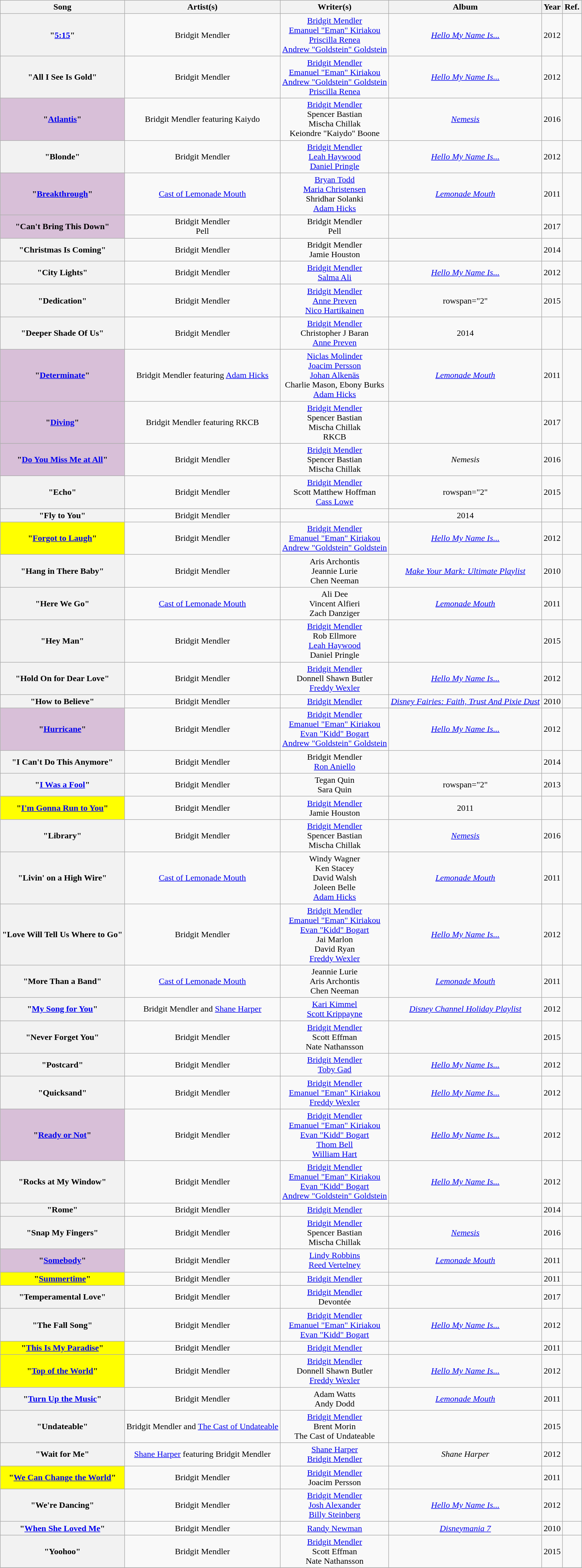<table class="wikitable sortable plainrowheaders" style="text-align:center;">
<tr>
<th scope="col">Song</th>
<th scope="col">Artist(s)</th>
<th scope="col" class="unsortable">Writer(s)</th>
<th scope="col" data-sort-type="text">Album</th>
<th scope="col">Year</th>
<th scope="col" class="unsortable">Ref.</th>
</tr>
<tr>
<th scope=row>"<a href='#'>5:15</a>"</th>
<td>Bridgit Mendler</td>
<td><a href='#'>Bridgit Mendler</a><br><a href='#'>Emanuel "Eman" Kiriakou</a><br><a href='#'>Priscilla Renea</a><br><a href='#'>Andrew "Goldstein" Goldstein</a></td>
<td><em><a href='#'>Hello My Name Is...</a></em></td>
<td>2012</td>
<td></td>
</tr>
<tr>
<th scope=row> "All I See Is Gold"</th>
<td>Bridgit Mendler</td>
<td><a href='#'>Bridgit Mendler</a><br><a href='#'>Emanuel "Eman" Kiriakou</a><br><a href='#'>Andrew "Goldstein" Goldstein</a><br><a href='#'>Priscilla Renea</a></td>
<td><em><a href='#'>Hello My Name Is...</a></em></td>
<td>2012</td>
<td></td>
</tr>
<tr>
<th scope=row style="background-color:#D8BFD8">"<a href='#'>Atlantis</a>" </th>
<td>Bridgit Mendler featuring Kaiydo</td>
<td><a href='#'>Bridgit Mendler</a><br>Spencer Bastian<br>Mischa Chillak<br>Keiondre "Kaiydo" Boone</td>
<td><em><a href='#'>Nemesis</a></em></td>
<td>2016</td>
<td></td>
</tr>
<tr>
<th scope=row> "Blonde"</th>
<td>Bridgit Mendler</td>
<td><a href='#'>Bridgit Mendler</a><br><a href='#'>Leah Haywood</a><br><a href='#'>Daniel Pringle</a></td>
<td><em><a href='#'>Hello My Name Is...</a></em></td>
<td>2012</td>
<td></td>
</tr>
<tr>
<th scope=row style="background-color:#D8BFD8"> "<a href='#'>Breakthrough</a>" </th>
<td><a href='#'>Cast of Lemonade Mouth</a></td>
<td><a href='#'>Bryan Todd</a><br><a href='#'>Maria Christensen</a><br>Shridhar Solanki<br><a href='#'>Adam Hicks</a></td>
<td><em><a href='#'>Lemonade Mouth</a></em></td>
<td>2011</td>
<td></td>
</tr>
<tr>
<th scope="row" style="background-color:#D8BFD8"> "Can't Bring This Down"</th>
<td>Bridgit Mendler<br>Pell</td>
<td>Bridgit Mendler<br>Pell</td>
<td></td>
<td>2017</td>
<td></td>
</tr>
<tr>
<th scope="row">"Christmas Is Coming"</th>
<td>Bridgit Mendler</td>
<td>Bridgit Mendler<br>Jamie Houston</td>
<td></td>
<td>2014</td>
<td></td>
</tr>
<tr>
<th scope=row>"City Lights"</th>
<td>Bridgit Mendler</td>
<td><a href='#'>Bridgit Mendler</a><br><a href='#'>Salma Ali</a></td>
<td><em><a href='#'>Hello My Name Is...</a></em></td>
<td>2012</td>
<td></td>
</tr>
<tr>
<th scope="row"> "Dedication"</th>
<td>Bridgit Mendler</td>
<td><a href='#'>Bridgit Mendler</a><br><a href='#'>Anne Preven</a><br><a href='#'>Nico Hartikainen</a><br></td>
<td>rowspan="2" </td>
<td>2015</td>
<td></td>
</tr>
<tr>
<th scope="row">"Deeper Shade Of Us"</th>
<td>Bridgit Mendler</td>
<td><a href='#'>Bridgit Mendler</a><br>Christopher J Baran<br><a href='#'>Anne Preven</a></td>
<td>2014</td>
<td></td>
</tr>
<tr>
<th scope=row style="background-color:#D8BFD8">"<a href='#'>Determinate</a>" </th>
<td>Bridgit Mendler featuring <a href='#'>Adam Hicks</a></td>
<td><a href='#'>Niclas Molinder</a><br><a href='#'>Joacim Persson</a><br><a href='#'>Johan Alkenäs</a><br>Charlie Mason, Ebony Burks<br><a href='#'>Adam Hicks</a></td>
<td><em><a href='#'>Lemonade Mouth</a></em></td>
<td>2011</td>
<td></td>
</tr>
<tr>
<th scope=row style="background-color:#D8BFD8">"<a href='#'>Diving</a>" </th>
<td>Bridgit Mendler featuring RKCB</td>
<td><a href='#'>Bridgit Mendler</a><br>Spencer Bastian<br>Mischa Chillak<br>RKCB</td>
<td></td>
<td>2017</td>
<td></td>
</tr>
<tr>
<th scope=row style="background-color:#D8BFD8">"<a href='#'>Do You Miss Me at All</a>" </th>
<td>Bridgit Mendler</td>
<td><a href='#'>Bridgit Mendler</a><br>Spencer Bastian<br>Mischa Chillak</td>
<td><em>Nemesis</em></td>
<td>2016</td>
<td></td>
</tr>
<tr>
<th scope="row"> "Echo"</th>
<td>Bridgit Mendler</td>
<td><a href='#'>Bridgit Mendler</a><br>Scott Matthew Hoffman<br><a href='#'>Cass Lowe</a></td>
<td>rowspan="2" </td>
<td>2015</td>
<td></td>
</tr>
<tr>
<th scope="row"> "Fly to You"</th>
<td>Bridgit Mendler</td>
<td></td>
<td>2014</td>
<td></td>
</tr>
<tr>
<th scope=row style="background-color:#ffff00">"<a href='#'>Forgot to Laugh</a>"</th>
<td>Bridgit Mendler</td>
<td><a href='#'>Bridgit Mendler</a><br><a href='#'>Emanuel "Eman" Kiriakou</a><br><a href='#'>Andrew "Goldstein" Goldstein</a></td>
<td><em><a href='#'>Hello My Name Is...</a></em></td>
<td>2012</td>
<td></td>
</tr>
<tr>
<th scope="row">  "Hang in There Baby"</th>
<td>Bridgit Mendler</td>
<td>Aris Archontis<br>Jeannie Lurie<br>Chen Neeman</td>
<td><em><a href='#'>Make Your Mark: Ultimate Playlist</a></em></td>
<td>2010</td>
<td></td>
</tr>
<tr>
<th scope="row">"Here We Go"</th>
<td><a href='#'>Cast of Lemonade Mouth</a></td>
<td>Ali Dee<br>Vincent Alfieri<br>Zach Danziger</td>
<td><em><a href='#'>Lemonade Mouth</a></em></td>
<td>2011</td>
<td></td>
</tr>
<tr>
<th scope="row">"Hey Man"</th>
<td>Bridgit Mendler</td>
<td><a href='#'>Bridgit Mendler</a><br>Rob Ellmore<br><a href='#'>Leah Haywood</a><br>Daniel Pringle<br></td>
<td></td>
<td>2015</td>
<td></td>
</tr>
<tr>
<th scope="row">"Hold On for Dear Love"</th>
<td>Bridgit Mendler</td>
<td><a href='#'>Bridgit Mendler</a><br>Donnell Shawn Butler<br><a href='#'>Freddy Wexler</a></td>
<td><em><a href='#'>Hello My Name Is...</a></em></td>
<td>2012</td>
<td></td>
</tr>
<tr>
<th scope="row">"How to Believe"</th>
<td>Bridgit Mendler</td>
<td><a href='#'>Bridgit Mendler</a></td>
<td><em><a href='#'>Disney Fairies: Faith, Trust And Pixie Dust</a></em></td>
<td>2010</td>
<td></td>
</tr>
<tr>
<th scope=row style="background-color:#D8BFD8"> "<a href='#'>Hurricane</a>" </th>
<td>Bridgit Mendler</td>
<td><a href='#'>Bridgit Mendler</a><br><a href='#'>Emanuel "Eman" Kiriakou</a><br><a href='#'>Evan "Kidd" Bogart</a><br><a href='#'>Andrew "Goldstein" Goldstein</a></td>
<td><em><a href='#'>Hello My Name Is...</a></em></td>
<td>2012</td>
<td></td>
</tr>
<tr>
<th scope="row"> "I Can't Do This Anymore"</th>
<td>Bridgit Mendler</td>
<td>Bridgit Mendler<br><a href='#'>Ron Aniello</a></td>
<td></td>
<td>2014</td>
<td></td>
</tr>
<tr>
<th scope="row">"<a href='#'>I Was a Fool</a>"</th>
<td>Bridgit Mendler</td>
<td>Tegan Quin<br>Sara Quin</td>
<td>rowspan="2" </td>
<td>2013</td>
<td></td>
</tr>
<tr>
<th scope=row style="background-color:#ffff00">"<a href='#'>I'm Gonna Run to You</a>"</th>
<td>Bridgit Mendler</td>
<td><a href='#'>Bridgit Mendler</a><br> Jamie Houston</td>
<td>2011</td>
<td></td>
</tr>
<tr>
<th scope=row>   "Library"</th>
<td>Bridgit Mendler</td>
<td><a href='#'>Bridgit Mendler</a><br>Spencer Bastian<br>Mischa Chillak</td>
<td><em><a href='#'>Nemesis</a></em></td>
<td>2016</td>
<td></td>
</tr>
<tr>
<th scope="row">"Livin' on a High Wire"</th>
<td><a href='#'>Cast of Lemonade Mouth</a></td>
<td>Windy Wagner<br>Ken Stacey<br>David Walsh<br>Joleen Belle<br><a href='#'>Adam Hicks</a></td>
<td><em><a href='#'>Lemonade Mouth</a></em></td>
<td>2011</td>
<td></td>
</tr>
<tr>
<th scope="row">"Love Will Tell Us Where to Go"</th>
<td>Bridgit Mendler</td>
<td><a href='#'>Bridgit Mendler</a><br><a href='#'>Emanuel "Eman" Kiriakou</a><br><a href='#'>Evan "Kidd" Bogart</a><br>Jai Marlon<br>David Ryan<br><a href='#'>Freddy Wexler</a></td>
<td><em><a href='#'>Hello My Name Is...</a></em></td>
<td>2012</td>
<td></td>
</tr>
<tr>
<th scope="row"> "More Than a Band"</th>
<td><a href='#'>Cast of Lemonade Mouth</a></td>
<td>Jeannie Lurie<br>Aris Archontis<br>Chen Neeman</td>
<td><em><a href='#'>Lemonade Mouth</a></em></td>
<td>2011</td>
<td></td>
</tr>
<tr>
<th scope="row">"<a href='#'>My Song for You</a>"</th>
<td>Bridgit Mendler and <a href='#'>Shane Harper</a></td>
<td><a href='#'>Kari Kimmel</a><br><a href='#'>Scott Krippayne</a></td>
<td><em><a href='#'>Disney Channel Holiday Playlist</a></em></td>
<td>2012</td>
<td></td>
</tr>
<tr>
<th scope="row"> "Never Forget You"</th>
<td>Bridgit Mendler</td>
<td><a href='#'>Bridgit Mendler</a><br>Scott Effman<br>Nate Nathansson<br></td>
<td></td>
<td>2015</td>
<td></td>
</tr>
<tr>
<th scope="row"> "Postcard"</th>
<td>Bridgit Mendler</td>
<td><a href='#'>Bridgit Mendler</a><br><a href='#'>Toby Gad</a></td>
<td><em><a href='#'>Hello My Name Is...</a></em></td>
<td>2012</td>
<td></td>
</tr>
<tr>
<th scope="row"> "Quicksand"</th>
<td>Bridgit Mendler</td>
<td><a href='#'>Bridgit Mendler</a><br><a href='#'>Emanuel "Eman" Kiriakou</a><br><a href='#'>Freddy Wexler</a></td>
<td><em><a href='#'>Hello My Name Is...</a></em></td>
<td>2012</td>
<td></td>
</tr>
<tr>
<th scope=row style="background-color:#D8BFD8"> "<a href='#'>Ready or Not</a>" </th>
<td>Bridgit Mendler</td>
<td><a href='#'>Bridgit Mendler</a><br><a href='#'>Emanuel "Eman" Kiriakou</a><br><a href='#'>Evan "Kidd" Bogart</a><br><a href='#'>Thom Bell</a><br><a href='#'>William Hart</a></td>
<td><em><a href='#'>Hello My Name Is...</a></em></td>
<td>2012</td>
<td></td>
</tr>
<tr>
<th scope="row">"Rocks at My Window"</th>
<td>Bridgit Mendler</td>
<td><a href='#'>Bridgit Mendler</a><br><a href='#'>Emanuel "Eman" Kiriakou</a><br><a href='#'>Evan "Kidd" Bogart</a><br><a href='#'>Andrew "Goldstein" Goldstein</a></td>
<td><em><a href='#'>Hello My Name Is...</a></em></td>
<td>2012</td>
<td></td>
</tr>
<tr>
<th scope="row">"Rome"</th>
<td>Bridgit Mendler</td>
<td><a href='#'>Bridgit Mendler</a></td>
<td></td>
<td>2014</td>
<td></td>
</tr>
<tr>
<th scope=row> "Snap My Fingers"</th>
<td>Bridgit Mendler</td>
<td><a href='#'>Bridgit Mendler</a><br>Spencer Bastian<br>Mischa Chillak</td>
<td><em><a href='#'>Nemesis</a></em></td>
<td>2016</td>
<td></td>
</tr>
<tr>
<th scope=row style="background-color:#D8BFD8">"<a href='#'>Somebody</a>" </th>
<td>Bridgit Mendler</td>
<td><a href='#'>Lindy Robbins</a><br><a href='#'>Reed Vertelney</a></td>
<td><em><a href='#'>Lemonade Mouth</a></em></td>
<td>2011</td>
<td></td>
</tr>
<tr>
<th scope=row style="background-color:#ffff00">"<a href='#'>Summertime</a>"</th>
<td>Bridgit Mendler</td>
<td><a href='#'>Bridgit Mendler</a></td>
<td></td>
<td>2011</td>
<td></td>
</tr>
<tr>
<th scope="row"> "Temperamental Love"</th>
<td>Bridgit Mendler</td>
<td><a href='#'>Bridgit Mendler</a><br>Devontée</td>
<td></td>
<td>2017</td>
<td></td>
</tr>
<tr>
<th scope="row"> "The Fall Song"</th>
<td>Bridgit Mendler</td>
<td><a href='#'>Bridgit Mendler</a><br><a href='#'>Emanuel "Eman" Kiriakou</a><br><a href='#'>Evan "Kidd" Bogart</a></td>
<td><em><a href='#'>Hello My Name Is...</a></em></td>
<td>2012</td>
<td></td>
</tr>
<tr>
<th scope=row style="background-color:#ffff00">"<a href='#'>This Is My Paradise</a>"</th>
<td>Bridgit Mendler</td>
<td><a href='#'>Bridgit Mendler</a></td>
<td></td>
<td>2011</td>
<td></td>
</tr>
<tr>
<th scope=row style="background-color:#ffff00">"<a href='#'>Top of the World</a>"</th>
<td>Bridgit Mendler</td>
<td><a href='#'>Bridgit Mendler</a><br>Donnell Shawn Butler<br><a href='#'>Freddy Wexler</a></td>
<td><em><a href='#'>Hello My Name Is...</a></em></td>
<td>2012</td>
<td></td>
</tr>
<tr>
<th scope="row">"<a href='#'>Turn Up the Music</a>"</th>
<td>Bridgit Mendler</td>
<td>Adam Watts<br>Andy Dodd</td>
<td><em><a href='#'>Lemonade Mouth</a></em></td>
<td>2011</td>
<td></td>
</tr>
<tr>
<th scope="row"> "Undateable"</th>
<td>Bridgit Mendler and <a href='#'>The Cast of Undateable</a></td>
<td><a href='#'>Bridgit Mendler</a><br>Brent Morin<br>The Cast of Undateable</td>
<td></td>
<td>2015</td>
<td></td>
</tr>
<tr>
<th scope="row">  "Wait for Me"</th>
<td><a href='#'>Shane Harper</a> featuring Bridgit Mendler</td>
<td><a href='#'>Shane Harper</a><br><a href='#'>Bridgit Mendler</a></td>
<td><em>Shane Harper</em></td>
<td>2012</td>
<td></td>
</tr>
<tr>
<th scope=row style="background-color:#ffff00">"<a href='#'>We Can Change the World</a>"</th>
<td>Bridgit Mendler</td>
<td><a href='#'>Bridgit Mendler</a><br>Joacim Persson</td>
<td></td>
<td>2011</td>
<td></td>
</tr>
<tr>
<th scope="row">"We're Dancing"</th>
<td>Bridgit Mendler</td>
<td><a href='#'>Bridgit Mendler</a><br><a href='#'>Josh Alexander</a><br><a href='#'>Billy Steinberg</a></td>
<td><em><a href='#'>Hello My Name Is...</a></em></td>
<td>2012</td>
<td></td>
</tr>
<tr>
<th scope="row">"<a href='#'>When She Loved Me</a>"</th>
<td>Bridgit Mendler</td>
<td><a href='#'>Randy Newman</a></td>
<td><em><a href='#'>Disneymania 7</a></em></td>
<td>2010</td>
<td></td>
</tr>
<tr>
<th scope="row">  "Yoohoo"</th>
<td>Bridgit Mendler</td>
<td><a href='#'>Bridgit Mendler</a><br>Scott Effman<br>Nate Nathansson<br></td>
<td></td>
<td>2015</td>
<td></td>
</tr>
<tr>
</tr>
</table>
